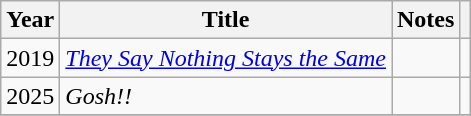<table class="wikitable">
<tr>
<th>Year</th>
<th>Title</th>
<th>Notes</th>
<th></th>
</tr>
<tr>
<td>2019</td>
<td><em><a href='#'>They Say Nothing Stays the Same</a></em></td>
<td></td>
<td></td>
</tr>
<tr>
<td>2025</td>
<td><em>Gosh!!</em></td>
<td></td>
<td></td>
</tr>
<tr>
</tr>
</table>
